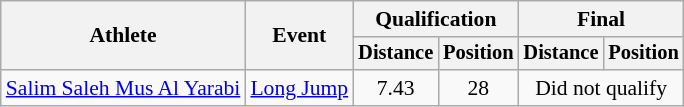<table class="wikitable" style="font-size:90%">
<tr>
<th rowspan="2">Athlete</th>
<th rowspan="2">Event</th>
<th colspan="2">Qualification</th>
<th colspan="2">Final</th>
</tr>
<tr style="font-size:95%">
<th>Distance</th>
<th>Position</th>
<th>Distance</th>
<th>Position</th>
</tr>
<tr align="center">
<td align="center"><a href='#'>Salim Saleh Mus Al Yarabi</a></td>
<td rowspan="1" align="center"><a href='#'>Long Jump</a></td>
<td>7.43</td>
<td>28</td>
<td colspan="2">Did not qualify</td>
</tr>
</table>
